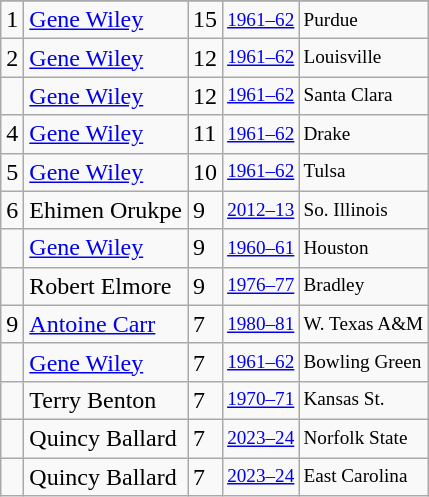<table class="wikitable">
<tr>
</tr>
<tr>
<td>1</td>
<td><a href='#'>Gene Wiley</a></td>
<td>15</td>
<td style="font-size:80%;"><a href='#'>1961–62</a></td>
<td style="font-size:80%;">Purdue</td>
</tr>
<tr>
<td>2</td>
<td><a href='#'>Gene Wiley</a></td>
<td>12</td>
<td style="font-size:80%;"><a href='#'>1961–62</a></td>
<td style="font-size:80%;">Louisville</td>
</tr>
<tr>
<td></td>
<td><a href='#'>Gene Wiley</a></td>
<td>12</td>
<td style="font-size:80%;"><a href='#'>1961–62</a></td>
<td style="font-size:80%;">Santa Clara</td>
</tr>
<tr>
<td>4</td>
<td><a href='#'>Gene Wiley</a></td>
<td>11</td>
<td style="font-size:80%;"><a href='#'>1961–62</a></td>
<td style="font-size:80%;">Drake</td>
</tr>
<tr>
<td>5</td>
<td><a href='#'>Gene Wiley</a></td>
<td>10</td>
<td style="font-size:80%;"><a href='#'>1961–62</a></td>
<td style="font-size:80%;">Tulsa</td>
</tr>
<tr>
<td>6</td>
<td>Ehimen Orukpe</td>
<td>9</td>
<td style="font-size:80%;"><a href='#'>2012–13</a></td>
<td style="font-size:80%;">So. Illinois</td>
</tr>
<tr>
<td></td>
<td><a href='#'>Gene Wiley</a></td>
<td>9</td>
<td style="font-size:80%;"><a href='#'>1960–61</a></td>
<td style="font-size:80%;">Houston</td>
</tr>
<tr>
<td></td>
<td>Robert Elmore</td>
<td>9</td>
<td style="font-size:80%;"><a href='#'>1976–77</a></td>
<td style="font-size:80%;">Bradley</td>
</tr>
<tr>
<td>9</td>
<td><a href='#'>Antoine Carr</a></td>
<td>7</td>
<td style="font-size:80%;"><a href='#'>1980–81</a></td>
<td style="font-size:80%;">W. Texas A&M</td>
</tr>
<tr>
<td></td>
<td><a href='#'>Gene Wiley</a></td>
<td>7</td>
<td style="font-size:80%;"><a href='#'>1961–62</a></td>
<td style="font-size:80%;">Bowling Green</td>
</tr>
<tr>
<td></td>
<td>Terry Benton</td>
<td>7</td>
<td style="font-size:80%;"><a href='#'>1970–71</a></td>
<td style="font-size:80%;">Kansas St.</td>
</tr>
<tr>
<td></td>
<td>Quincy Ballard</td>
<td>7</td>
<td style="font-size:80%;"><a href='#'>2023–24</a></td>
<td style="font-size:80%;">Norfolk State</td>
</tr>
<tr>
<td></td>
<td>Quincy Ballard</td>
<td>7</td>
<td style="font-size:80%;"><a href='#'>2023–24</a></td>
<td style="font-size:80%;">East Carolina</td>
</tr>
</table>
